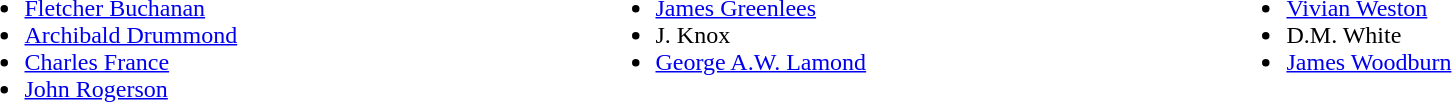<table style="width:100%;">
<tr>
<td style="vertical-align:top; width:25%;"><br><ul><li> <a href='#'>Fletcher Buchanan</a></li><li> <a href='#'>Archibald Drummond</a></li><li> <a href='#'>Charles France</a></li><li> <a href='#'>John Rogerson</a></li></ul></td>
<td style="vertical-align:top; width:25%;"><br><ul><li> <a href='#'>James Greenlees</a></li><li> J. Knox</li><li> <a href='#'>George A.W. Lamond</a></li></ul></td>
<td style="vertical-align:top; width:25%;"><br><ul><li> <a href='#'>Vivian Weston</a></li><li> D.M. White</li><li> <a href='#'>James Woodburn</a></li></ul></td>
</tr>
</table>
